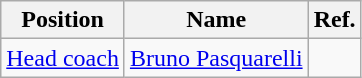<table class="wikitable">
<tr>
<th>Position</th>
<th>Name</th>
<th>Ref.</th>
</tr>
<tr>
<td><a href='#'>Head coach</a></td>
<td><a href='#'>Bruno Pasquarelli </a></td>
<td></td>
</tr>
</table>
